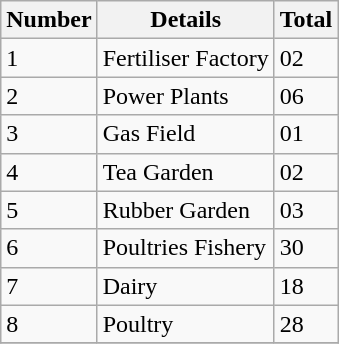<table class="wikitable">
<tr>
<th>Number</th>
<th>Details</th>
<th>Total</th>
</tr>
<tr>
<td>1</td>
<td>Fertiliser Factory</td>
<td>02</td>
</tr>
<tr>
<td>2</td>
<td>Power Plants</td>
<td>06</td>
</tr>
<tr>
<td>3</td>
<td>Gas Field</td>
<td>01</td>
</tr>
<tr>
<td>4</td>
<td>Tea Garden</td>
<td>02</td>
</tr>
<tr>
<td>5</td>
<td>Rubber Garden</td>
<td>03</td>
</tr>
<tr>
<td>6</td>
<td>Poultries Fishery</td>
<td>30</td>
</tr>
<tr>
<td>7</td>
<td>Dairy</td>
<td>18</td>
</tr>
<tr>
<td>8</td>
<td>Poultry</td>
<td>28</td>
</tr>
<tr>
</tr>
</table>
